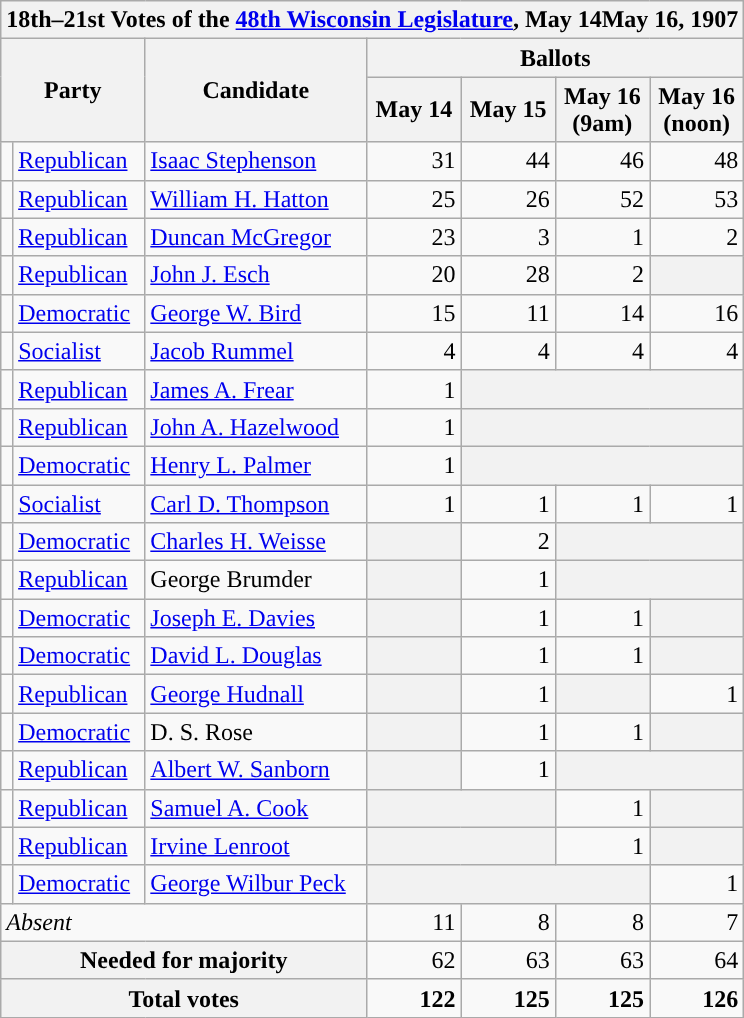<table class="wikitable sortable">
<tr>
<th colspan="7" align="center">18th–21st Votes of the <a href='#'>48th Wisconsin Legislature</a>, May 14May 16, 1907</th>
</tr>
<tr>
<th colspan="2" rowspan="2" class="unsortable">Party</th>
<th rowspan="2" class="unsortable">Candidate</th>
<th colspan="4">Ballots</th>
</tr>
<tr>
<th>May 14</th>
<th>May 15</th>
<th>May 16<br>(9am)</th>
<th>May 16<br>(noon)</th>
</tr>
<tr>
<td style="background-color:"></td>
<td><a href='#'>Republican</a></td>
<td><a href='#'>Isaac Stephenson</a></td>
<td align="right">31</td>
<td align="right">44</td>
<td align="right">46</td>
<td align="right">48</td>
</tr>
<tr>
<td style="background-color:"></td>
<td><a href='#'>Republican</a></td>
<td><a href='#'>William H. Hatton</a></td>
<td align="right">25</td>
<td align="right">26</td>
<td align="right">52</td>
<td align="right">53</td>
</tr>
<tr>
<td style="background-color:"></td>
<td><a href='#'>Republican</a></td>
<td><a href='#'>Duncan McGregor</a></td>
<td align="right">23</td>
<td align="right">3</td>
<td align="right">1</td>
<td align="right">2</td>
</tr>
<tr>
<td style="background-color:"></td>
<td><a href='#'>Republican</a></td>
<td><a href='#'>John J. Esch</a></td>
<td align="right">20</td>
<td align="right">28</td>
<td align="right">2</td>
<th></th>
</tr>
<tr>
<td style="background-color:"></td>
<td><a href='#'>Democratic</a></td>
<td><a href='#'>George W. Bird</a></td>
<td align="right">15</td>
<td align="right">11</td>
<td align="right">14</td>
<td align="right">16</td>
</tr>
<tr>
<td style="background-color:"></td>
<td><a href='#'>Socialist</a></td>
<td><a href='#'>Jacob Rummel</a></td>
<td align="right">4</td>
<td align="right">4</td>
<td align="right">4</td>
<td align="right">4</td>
</tr>
<tr>
<td style="background-color:"></td>
<td><a href='#'>Republican</a></td>
<td><a href='#'>James A. Frear</a></td>
<td align="right">1</td>
<th colspan="3"></th>
</tr>
<tr>
<td style="background-color:"></td>
<td><a href='#'>Republican</a></td>
<td><a href='#'>John A. Hazelwood</a></td>
<td align="right">1</td>
<th colspan="3"></th>
</tr>
<tr>
<td style="background-color:"></td>
<td><a href='#'>Democratic</a></td>
<td><a href='#'>Henry L. Palmer</a></td>
<td align="right">1</td>
<th colspan="3"></th>
</tr>
<tr>
<td style="background-color:"></td>
<td><a href='#'>Socialist</a></td>
<td><a href='#'>Carl D. Thompson</a></td>
<td align="right">1</td>
<td align="right">1</td>
<td align="right">1</td>
<td align="right">1</td>
</tr>
<tr>
<td style="background-color:"></td>
<td><a href='#'>Democratic</a></td>
<td><a href='#'>Charles H. Weisse</a></td>
<th></th>
<td align="right">2</td>
<th colspan="2"></th>
</tr>
<tr>
<td style="background-color:"></td>
<td><a href='#'>Republican</a></td>
<td>George Brumder</td>
<th></th>
<td align="right">1</td>
<th colspan="2"></th>
</tr>
<tr>
<td style="background-color:"></td>
<td><a href='#'>Democratic</a></td>
<td><a href='#'>Joseph E. Davies</a></td>
<th></th>
<td align="right">1</td>
<td align="right">1</td>
<th></th>
</tr>
<tr>
<td style="background-color:"></td>
<td><a href='#'>Democratic</a></td>
<td><a href='#'>David L. Douglas</a></td>
<th></th>
<td align="right">1</td>
<td align="right">1</td>
<th></th>
</tr>
<tr>
<td style="background-color:"></td>
<td><a href='#'>Republican</a></td>
<td><a href='#'>George Hudnall</a></td>
<th></th>
<td align="right">1</td>
<th></th>
<td align="right">1</td>
</tr>
<tr>
<td style="background-color:"></td>
<td><a href='#'>Democratic</a></td>
<td>D. S. Rose</td>
<th></th>
<td align="right">1</td>
<td align="right">1</td>
<th></th>
</tr>
<tr>
<td style="background-color:"></td>
<td><a href='#'>Republican</a></td>
<td><a href='#'>Albert W. Sanborn</a></td>
<th></th>
<td align="right">1</td>
<th colspan="2"></th>
</tr>
<tr>
<td style="background-color:"></td>
<td><a href='#'>Republican</a></td>
<td><a href='#'>Samuel A. Cook</a></td>
<th colspan="2"></th>
<td align="right">1</td>
<th></th>
</tr>
<tr>
<td style="background-color:"></td>
<td><a href='#'>Republican</a></td>
<td><a href='#'>Irvine Lenroot</a></td>
<th colspan="2"></th>
<td align="right">1</td>
<th></th>
</tr>
<tr>
<td style="background-color:"></td>
<td><a href='#'>Democratic</a></td>
<td><a href='#'>George Wilbur Peck</a></td>
<th colspan="3"></th>
<td align="right">1</td>
</tr>
<tr>
<td colspan="3"><em>Absent</em></td>
<td align="right">11</td>
<td align="right">8</td>
<td align="right">8</td>
<td align="right">7</td>
</tr>
<tr>
<th colspan="3">Needed for majority</th>
<td align="right">62</td>
<td align="right">63</td>
<td align="right">63</td>
<td align="right">64</td>
</tr>
<tr>
<th colspan="3">Total votes</th>
<td align="right"><strong>122</strong></td>
<td align="right"><strong>125</strong></td>
<td align="right"><strong>125</strong></td>
<td align="right"><strong>126</strong></td>
</tr>
</table>
